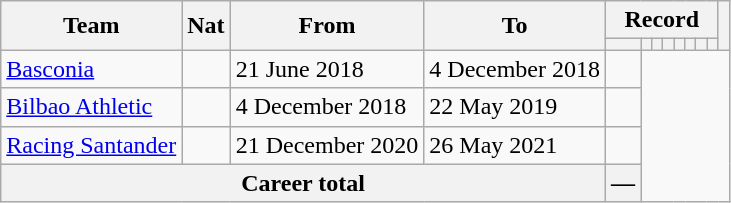<table class="wikitable" style="text-align: center">
<tr>
<th rowspan="2">Team</th>
<th rowspan="2">Nat</th>
<th rowspan="2">From</th>
<th rowspan="2">To</th>
<th colspan="8">Record</th>
<th rowspan=2></th>
</tr>
<tr>
<th></th>
<th></th>
<th></th>
<th></th>
<th></th>
<th></th>
<th></th>
<th></th>
</tr>
<tr>
<td align="left"><a href='#'>Basconia</a></td>
<td></td>
<td align=left>21 June 2018</td>
<td align=left>4 December 2018<br></td>
<td></td>
</tr>
<tr>
<td align="left"><a href='#'>Bilbao Athletic</a></td>
<td></td>
<td align=left>4 December 2018</td>
<td align=left>22 May 2019<br></td>
<td></td>
</tr>
<tr>
<td align="left"><a href='#'>Racing Santander</a></td>
<td></td>
<td align=left>21 December 2020</td>
<td align=left>26 May 2021<br></td>
<td></td>
</tr>
<tr>
<th colspan=4>Career total<br></th>
<th>—</th>
</tr>
</table>
